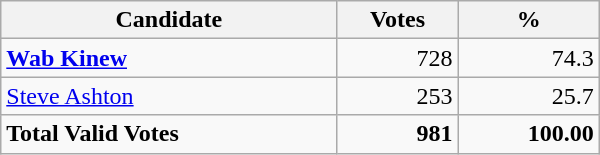<table class="wikitable" width="400">
<tr>
<th align="left">Candidate</th>
<th align="right">Votes</th>
<th align="right">%</th>
</tr>
<tr>
<td align="left"><strong><a href='#'>Wab Kinew</a></strong></td>
<td align="right">728</td>
<td align="right">74.3</td>
</tr>
<tr>
<td align="left"><a href='#'>Steve Ashton</a></td>
<td align="right">253</td>
<td align="right">25.7</td>
</tr>
<tr>
<td align="left"><strong>Total Valid Votes</strong></td>
<td align="right"><strong>981</strong></td>
<td align="right"><strong>100.00</strong></td>
</tr>
</table>
